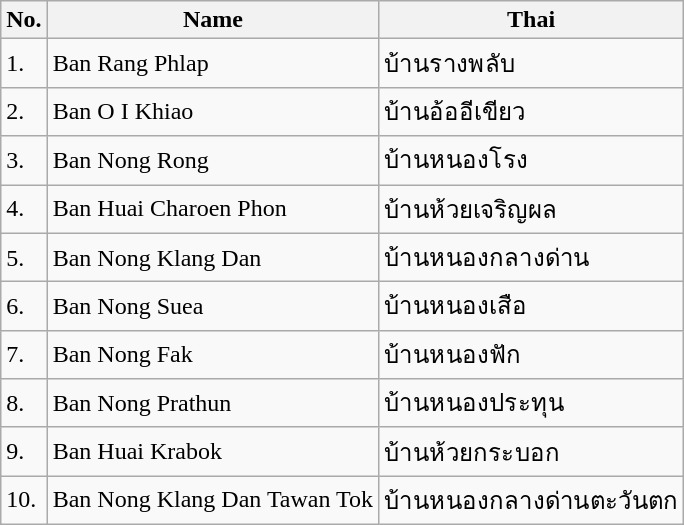<table class="wikitable sortable">
<tr>
<th>No.</th>
<th>Name</th>
<th>Thai</th>
</tr>
<tr>
<td>1.</td>
<td>Ban Rang Phlap</td>
<td>บ้านรางพลับ</td>
</tr>
<tr>
<td>2.</td>
<td>Ban O I Khiao</td>
<td>บ้านอ้ออีเขียว</td>
</tr>
<tr>
<td>3.</td>
<td>Ban Nong Rong</td>
<td>บ้านหนองโรง</td>
</tr>
<tr>
<td>4.</td>
<td>Ban Huai Charoen Phon</td>
<td>บ้านห้วยเจริญผล</td>
</tr>
<tr>
<td>5.</td>
<td>Ban Nong Klang Dan</td>
<td>บ้านหนองกลางด่าน</td>
</tr>
<tr>
<td>6.</td>
<td>Ban Nong Suea</td>
<td>บ้านหนองเสือ</td>
</tr>
<tr>
<td>7.</td>
<td>Ban Nong Fak</td>
<td>บ้านหนองฟัก</td>
</tr>
<tr>
<td>8.</td>
<td>Ban Nong Prathun</td>
<td>บ้านหนองประทุน</td>
</tr>
<tr>
<td>9.</td>
<td>Ban Huai Krabok</td>
<td>บ้านห้วยกระบอก</td>
</tr>
<tr>
<td>10.</td>
<td>Ban Nong Klang Dan Tawan Tok</td>
<td>บ้านหนองกลางด่านตะวันตก</td>
</tr>
</table>
